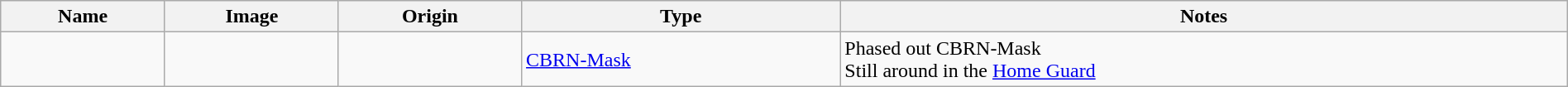<table class="wikitable" style="width:100%;">
<tr>
<th>Name</th>
<th>Image</th>
<th>Origin</th>
<th>Type</th>
<th>Notes</th>
</tr>
<tr>
<td></td>
<td></td>
<td></td>
<td><a href='#'>CBRN-Mask</a></td>
<td>Phased out CBRN-Mask<br>Still around in the <a href='#'>Home Guard</a></td>
</tr>
</table>
